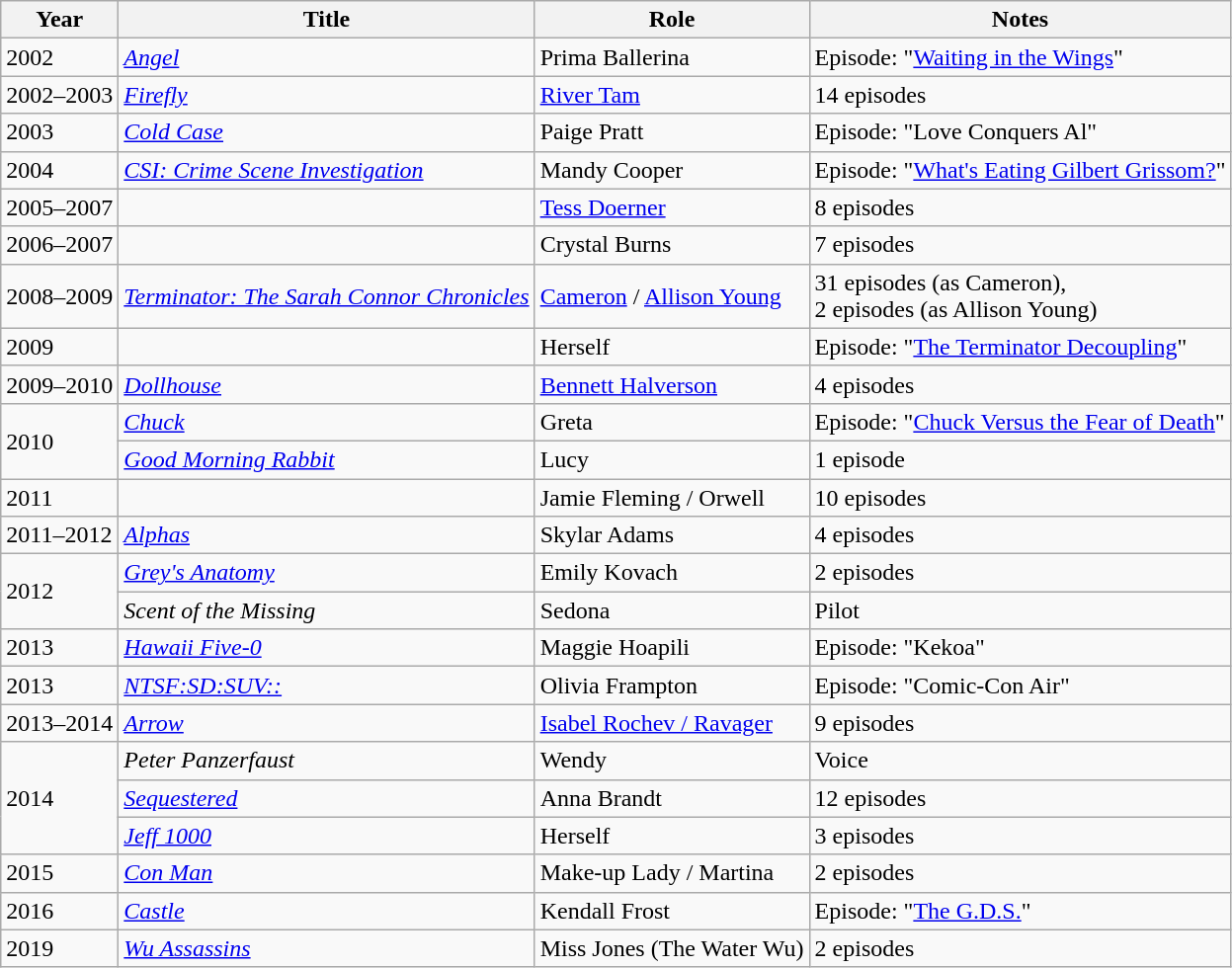<table class="wikitable sortable">
<tr>
<th>Year</th>
<th>Title</th>
<th>Role</th>
<th class="unsortable">Notes</th>
</tr>
<tr>
<td>2002</td>
<td><em><a href='#'>Angel</a></em></td>
<td>Prima Ballerina</td>
<td>Episode: "<a href='#'>Waiting in the Wings</a>"</td>
</tr>
<tr>
<td>2002–2003</td>
<td><em><a href='#'>Firefly</a></em></td>
<td><a href='#'>River Tam</a></td>
<td>14 episodes</td>
</tr>
<tr>
<td>2003</td>
<td><em><a href='#'>Cold Case</a></em></td>
<td>Paige Pratt</td>
<td>Episode: "Love Conquers Al"</td>
</tr>
<tr>
<td>2004</td>
<td><em><a href='#'>CSI: Crime Scene Investigation</a></em></td>
<td>Mandy Cooper</td>
<td>Episode: "<a href='#'>What's Eating Gilbert Grissom?</a>"</td>
</tr>
<tr>
<td>2005–2007</td>
<td><em></em></td>
<td><a href='#'>Tess Doerner</a></td>
<td>8 episodes</td>
</tr>
<tr>
<td>2006–2007</td>
<td><em></em></td>
<td>Crystal Burns</td>
<td>7 episodes</td>
</tr>
<tr>
<td>2008–2009</td>
<td><em><a href='#'>Terminator: The Sarah Connor Chronicles</a></em></td>
<td><a href='#'>Cameron</a> / <a href='#'>Allison Young</a></td>
<td>31 episodes (as Cameron),<br>2 episodes (as Allison Young)</td>
</tr>
<tr>
<td>2009</td>
<td><em></em></td>
<td>Herself</td>
<td>Episode: "<a href='#'>The Terminator Decoupling</a>"</td>
</tr>
<tr>
<td>2009–2010</td>
<td><em><a href='#'>Dollhouse</a></em></td>
<td><a href='#'>Bennett Halverson</a></td>
<td>4 episodes</td>
</tr>
<tr>
<td rowspan="2">2010</td>
<td><em><a href='#'>Chuck</a></em></td>
<td>Greta</td>
<td>Episode: "<a href='#'>Chuck Versus the Fear of Death</a>"</td>
</tr>
<tr>
<td><em><a href='#'>Good Morning Rabbit</a></em></td>
<td>Lucy</td>
<td>1 episode</td>
</tr>
<tr>
<td>2011</td>
<td><em></em></td>
<td>Jamie Fleming / Orwell</td>
<td>10 episodes</td>
</tr>
<tr>
<td>2011–2012</td>
<td><em><a href='#'>Alphas</a></em></td>
<td>Skylar Adams</td>
<td>4 episodes</td>
</tr>
<tr>
<td rowspan="2">2012</td>
<td><em><a href='#'>Grey's Anatomy</a></em></td>
<td>Emily Kovach</td>
<td>2 episodes</td>
</tr>
<tr>
<td><em>Scent of the Missing</em></td>
<td>Sedona</td>
<td>Pilot</td>
</tr>
<tr>
<td>2013</td>
<td><em><a href='#'>Hawaii Five-0</a></em></td>
<td>Maggie Hoapili</td>
<td>Episode: "Kekoa"</td>
</tr>
<tr>
<td>2013</td>
<td><em><a href='#'>NTSF:SD:SUV::</a></em></td>
<td>Olivia Frampton</td>
<td>Episode: "Comic-Con Air"</td>
</tr>
<tr>
<td>2013–2014</td>
<td><em><a href='#'>Arrow</a></em></td>
<td><a href='#'>Isabel Rochev / Ravager</a></td>
<td>9 episodes</td>
</tr>
<tr>
<td rowspan="3">2014</td>
<td><em>Peter Panzerfaust</em></td>
<td>Wendy</td>
<td>Voice</td>
</tr>
<tr>
<td><em><a href='#'>Sequestered</a></em></td>
<td>Anna Brandt</td>
<td>12 episodes</td>
</tr>
<tr>
<td><em><a href='#'>Jeff 1000</a></em></td>
<td>Herself</td>
<td>3 episodes</td>
</tr>
<tr>
<td>2015</td>
<td><em><a href='#'>Con Man</a></em></td>
<td>Make-up Lady / Martina</td>
<td>2 episodes</td>
</tr>
<tr>
<td>2016</td>
<td><a href='#'><em>Castle</em></a></td>
<td>Kendall Frost</td>
<td>Episode: "<a href='#'>The G.D.S.</a>"</td>
</tr>
<tr>
<td>2019</td>
<td><em><a href='#'>Wu Assassins</a></em></td>
<td>Miss Jones (The Water Wu)</td>
<td>2 episodes</td>
</tr>
</table>
